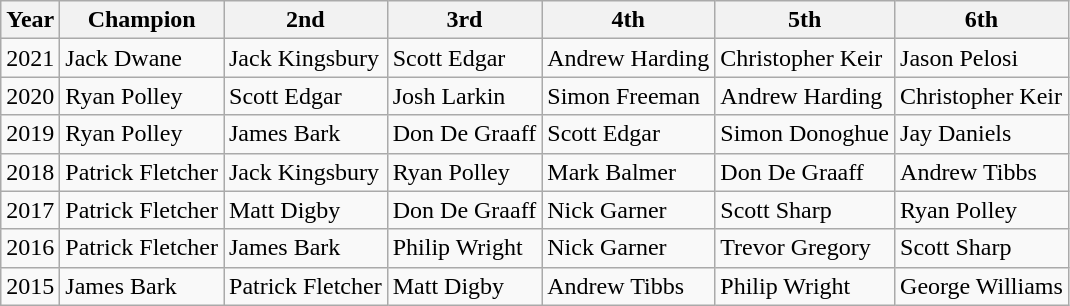<table class="wikitable">
<tr>
<th>Year</th>
<th>Champion</th>
<th>2nd</th>
<th>3rd</th>
<th>4th</th>
<th>5th</th>
<th>6th</th>
</tr>
<tr>
<td>2021</td>
<td>Jack Dwane</td>
<td>Jack Kingsbury</td>
<td>Scott Edgar</td>
<td>Andrew Harding</td>
<td>Christopher Keir</td>
<td>Jason Pelosi</td>
</tr>
<tr>
<td>2020</td>
<td>Ryan Polley</td>
<td>Scott Edgar</td>
<td>Josh Larkin</td>
<td>Simon Freeman</td>
<td>Andrew Harding</td>
<td>Christopher Keir</td>
</tr>
<tr>
<td>2019</td>
<td>Ryan Polley</td>
<td>James Bark</td>
<td>Don De Graaff</td>
<td>Scott Edgar</td>
<td>Simon Donoghue</td>
<td>Jay Daniels</td>
</tr>
<tr>
<td>2018</td>
<td>Patrick Fletcher</td>
<td>Jack Kingsbury</td>
<td>Ryan Polley</td>
<td>Mark Balmer</td>
<td>Don De Graaff</td>
<td>Andrew Tibbs</td>
</tr>
<tr>
<td>2017</td>
<td>Patrick Fletcher</td>
<td>Matt Digby</td>
<td>Don De Graaff</td>
<td>Nick Garner</td>
<td>Scott Sharp</td>
<td>Ryan Polley</td>
</tr>
<tr>
<td>2016</td>
<td>Patrick Fletcher</td>
<td>James Bark</td>
<td>Philip Wright</td>
<td>Nick Garner</td>
<td>Trevor Gregory</td>
<td>Scott Sharp</td>
</tr>
<tr>
<td>2015</td>
<td>James Bark</td>
<td>Patrick Fletcher</td>
<td>Matt Digby</td>
<td>Andrew Tibbs</td>
<td>Philip Wright</td>
<td>George Williams</td>
</tr>
</table>
